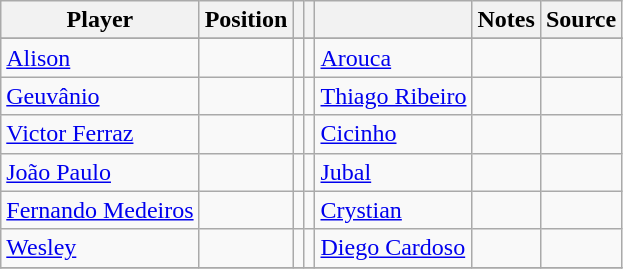<table class="wikitable">
<tr>
<th><strong>Player</strong></th>
<th><strong>Position</strong></th>
<th><strong></strong></th>
<th><strong></strong></th>
<th><strong></strong></th>
<th><strong>Notes</strong></th>
<th><strong>Source</strong></th>
</tr>
<tr>
</tr>
<tr>
<td> <a href='#'>Alison</a></td>
<td></td>
<td></td>
<td></td>
<td> <a href='#'>Arouca</a></td>
<td></td>
<td></td>
</tr>
<tr>
<td> <a href='#'>Geuvânio</a></td>
<td></td>
<td></td>
<td></td>
<td> <a href='#'>Thiago Ribeiro</a></td>
<td></td>
<td></td>
</tr>
<tr>
<td> <a href='#'>Victor Ferraz</a></td>
<td></td>
<td></td>
<td></td>
<td> <a href='#'>Cicinho</a></td>
<td></td>
<td></td>
</tr>
<tr>
<td> <a href='#'>João Paulo</a></td>
<td></td>
<td></td>
<td></td>
<td> <a href='#'>Jubal</a></td>
<td></td>
<td></td>
</tr>
<tr>
<td> <a href='#'>Fernando Medeiros</a></td>
<td></td>
<td></td>
<td></td>
<td> <a href='#'>Crystian</a></td>
<td></td>
<td></td>
</tr>
<tr>
<td> <a href='#'>Wesley</a></td>
<td></td>
<td></td>
<td></td>
<td> <a href='#'>Diego Cardoso</a></td>
<td></td>
<td></td>
</tr>
<tr>
</tr>
</table>
